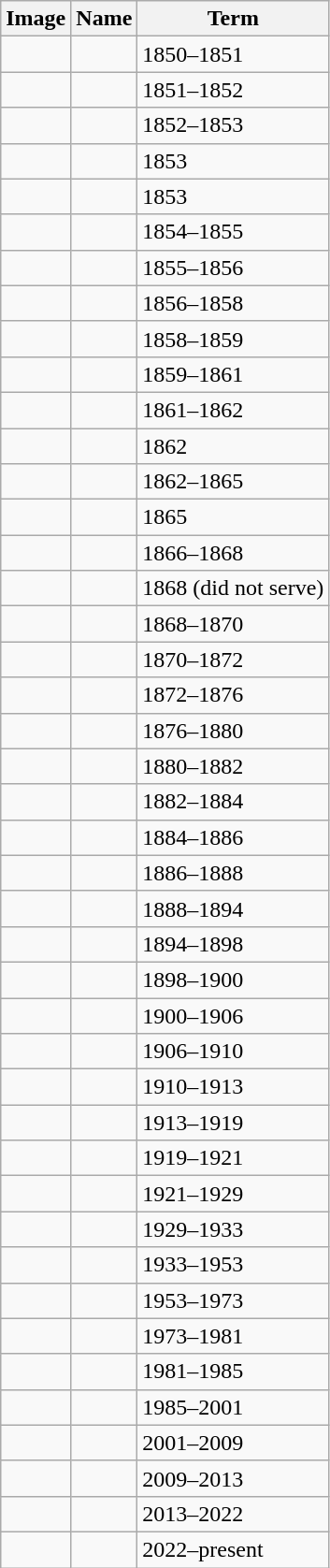<table class="wikitable sortable">
<tr>
<th>Image</th>
<th>Name</th>
<th>Term</th>
</tr>
<tr>
<td></td>
<td></td>
<td>1850–1851</td>
</tr>
<tr>
<td></td>
<td></td>
<td>1851–1852</td>
</tr>
<tr>
<td></td>
<td></td>
<td>1852–1853</td>
</tr>
<tr>
<td></td>
<td></td>
<td>1853</td>
</tr>
<tr>
<td></td>
<td></td>
<td>1853</td>
</tr>
<tr>
<td></td>
<td></td>
<td>1854–1855</td>
</tr>
<tr>
<td></td>
<td></td>
<td>1855–1856</td>
</tr>
<tr>
<td></td>
<td></td>
<td>1856–1858</td>
</tr>
<tr>
<td></td>
<td></td>
<td>1858–1859</td>
</tr>
<tr>
<td></td>
<td></td>
<td>1859–1861</td>
</tr>
<tr>
<td></td>
<td></td>
<td>1861–1862</td>
</tr>
<tr>
<td></td>
<td></td>
<td>1862</td>
</tr>
<tr>
<td></td>
<td></td>
<td>1862–1865</td>
</tr>
<tr>
<td></td>
<td></td>
<td>1865</td>
</tr>
<tr>
<td></td>
<td></td>
<td>1866–1868</td>
</tr>
<tr>
<td></td>
<td></td>
<td>1868 (did not serve)</td>
</tr>
<tr>
<td></td>
<td></td>
<td>1868–1870</td>
</tr>
<tr>
<td></td>
<td></td>
<td>1870–1872</td>
</tr>
<tr>
<td></td>
<td></td>
<td>1872–1876</td>
</tr>
<tr>
<td></td>
<td></td>
<td>1876–1880</td>
</tr>
<tr>
<td></td>
<td></td>
<td>1880–1882</td>
</tr>
<tr>
<td></td>
<td></td>
<td>1882–1884</td>
</tr>
<tr>
<td></td>
<td></td>
<td>1884–1886</td>
</tr>
<tr>
<td></td>
<td></td>
<td>1886–1888</td>
</tr>
<tr>
<td></td>
<td></td>
<td>1888–1894</td>
</tr>
<tr>
<td></td>
<td></td>
<td>1894–1898</td>
</tr>
<tr>
<td></td>
<td></td>
<td>1898–1900</td>
</tr>
<tr>
<td></td>
<td></td>
<td>1900–1906</td>
</tr>
<tr>
<td></td>
<td></td>
<td>1906–1910</td>
</tr>
<tr>
<td></td>
<td></td>
<td>1910–1913</td>
</tr>
<tr>
<td></td>
<td></td>
<td>1913–1919</td>
</tr>
<tr>
<td></td>
<td></td>
<td>1919–1921</td>
</tr>
<tr>
<td></td>
<td></td>
<td>1921–1929</td>
</tr>
<tr>
<td></td>
<td></td>
<td>1929–1933</td>
</tr>
<tr>
<td></td>
<td></td>
<td>1933–1953</td>
</tr>
<tr>
<td></td>
<td></td>
<td>1953–1973</td>
</tr>
<tr>
<td></td>
<td></td>
<td>1973–1981</td>
</tr>
<tr>
<td></td>
<td></td>
<td>1981–1985</td>
</tr>
<tr>
<td></td>
<td></td>
<td>1985–2001</td>
</tr>
<tr>
<td></td>
<td></td>
<td>2001–2009</td>
</tr>
<tr>
<td></td>
<td></td>
<td>2009–2013</td>
</tr>
<tr>
<td></td>
<td></td>
<td>2013–2022</td>
</tr>
<tr>
<td></td>
<td></td>
<td>2022–present</td>
</tr>
</table>
